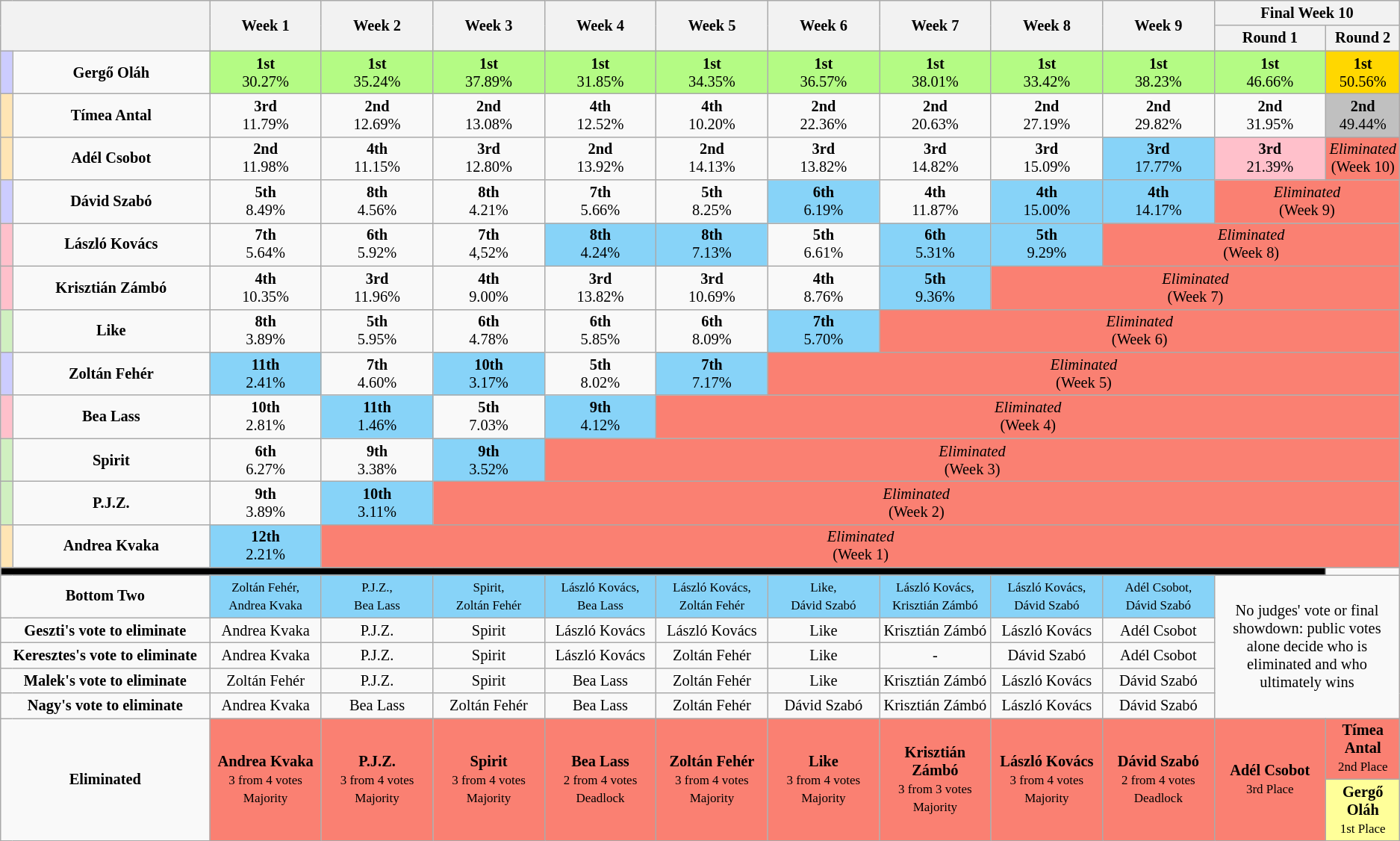<table class="wikitable" style="text-align:center; font-size:85%">
<tr>
<th style="width:15%" rowspan=2 colspan=2></th>
<th style="width:8%" rowspan=2>Week 1</th>
<th style="width:8%" rowspan=2>Week 2</th>
<th style="width:8%" rowspan=2>Week 3</th>
<th style="width:8%" rowspan=2>Week 4</th>
<th style="width:8%" rowspan=2>Week 5</th>
<th style="width:8%" rowspan=2>Week 6</th>
<th style="width:8%" rowspan=2>Week 7</th>
<th style="width:8%" rowspan=2>Week 8</th>
<th style="width:8%" rowspan=2>Week 9</th>
<th colspan=2>Final Week 10</th>
</tr>
<tr>
<th style="width:8%">Round 1</th>
<th style="width:8%">Round 2</th>
</tr>
<tr>
<td style="background:#ccf"></td>
<td><strong>Gergő Oláh</strong></td>
<td style="background:#B4FB84"><strong>1st</strong><br>30.27%</td>
<td style="background:#B4FB84"><strong>1st</strong><br>35.24%</td>
<td style="background:#B4FB84"><strong>1st</strong><br>37.89%</td>
<td style="background:#B4FB84"><strong>1st</strong><br>31.85%</td>
<td style="background:#B4FB84"><strong>1st</strong><br>34.35%</td>
<td style="background:#B4FB84"><strong>1st</strong><br>36.57%</td>
<td style="background:#B4FB84"><strong>1st</strong><br>38.01%</td>
<td style="background:#B4FB84"><strong>1st</strong><br>33.42%</td>
<td style="background:#B4FB84"><strong>1st</strong><br>38.23%</td>
<td style="background:#B4FB84"><strong>1st</strong><br>46.66%</td>
<td bgcolor="gold" colspan="1"><strong>1st</strong><br>50.56%</td>
</tr>
<tr>
<td style="background:#ffe5b4;"></td>
<td><strong>Tímea Antal</strong></td>
<td><strong>3rd</strong><br>11.79%</td>
<td><strong>2nd</strong><br>12.69%</td>
<td><strong>2nd</strong><br>13.08%</td>
<td><strong>4th</strong><br>12.52%</td>
<td><strong>4th</strong><br>10.20%</td>
<td><strong>2nd</strong><br>22.36%</td>
<td><strong>2nd</strong><br>20.63%</td>
<td><strong>2nd</strong><br>27.19%</td>
<td><strong>2nd</strong><br>29.82%</td>
<td><strong>2nd</strong><br>31.95%</td>
<td bgcolor="silver" colspan="1"><strong>2nd</strong><br>49.44%</td>
</tr>
<tr>
<td style="background:#ffe5b4;"></td>
<td><strong>Adél Csobot</strong></td>
<td><strong>2nd</strong><br>11.98%</td>
<td><strong>4th</strong><br>11.15%</td>
<td><strong>3rd</strong><br>12.80%</td>
<td><strong>2nd</strong><br>13.92%</td>
<td><strong>2nd</strong><br>14.13%</td>
<td><strong>3rd</strong><br>13.82%</td>
<td><strong>3rd</strong><br>14.82%</td>
<td><strong>3rd</strong><br>15.09%</td>
<td style="background:#87D3F8"><strong>3rd</strong><br>17.77%</td>
<td style="background:pink"><strong>3rd</strong><br>21.39%</td>
<td style="background:salmon;"><em>Eliminated</em><br>(Week 10)</td>
</tr>
<tr>
<td style="background:#ccf"></td>
<td><strong>Dávid Szabó</strong></td>
<td><strong>5th</strong><br>8.49%</td>
<td><strong>8th</strong><br>4.56%</td>
<td><strong>8th</strong><br>4.21%</td>
<td><strong>7th</strong><br>5.66%</td>
<td><strong>5th</strong><br>8.25%</td>
<td style="background:#87D3F8"><strong>6th</strong><br>6.19%</td>
<td><strong>4th</strong><br>11.87%</td>
<td style="background:#87D3F8"><strong>4th</strong><br>15.00%</td>
<td style="background:#87D3F8"><strong>4th</strong><br>14.17%</td>
<td style="background:salmon;" colspan="2"><em>Eliminated</em><br>(Week 9)</td>
</tr>
<tr>
<td style="background:pink;"></td>
<td><strong>László Kovács</strong></td>
<td><strong>7th</strong><br>5.64%</td>
<td><strong>6th</strong><br>5.92%</td>
<td><strong>7th</strong><br>4,52%</td>
<td style="background:#87D3F8"><strong>8th</strong><br>4.24%</td>
<td style="background:#87D3F8"><strong>8th</strong><br>7.13%</td>
<td><strong>5th</strong><br>6.61%</td>
<td style="background:#87D3F8"><strong>6th</strong><br>5.31%</td>
<td style="background:#87D3F8"><strong>5th</strong><br>9.29%</td>
<td style="background:salmon;" colspan="3"><em>Eliminated</em><br>(Week 8)</td>
</tr>
<tr>
<td style="background:pink"></td>
<td><strong>Krisztián Zámbó</strong></td>
<td><strong>4th</strong><br>10.35%</td>
<td><strong>3rd</strong><br>11.96%</td>
<td><strong>4th</strong><br>9.00%</td>
<td><strong>3rd</strong><br>13.82%</td>
<td><strong>3rd</strong><br>10.69%</td>
<td><strong>4th</strong><br>8.76%</td>
<td style="background:#87D3F8"><strong>5th</strong><br>9.36%</td>
<td style="background:salmon;" colspan="4"><em>Eliminated</em><br>(Week 7)</td>
</tr>
<tr>
<td style="background:#d0f0c0;"></td>
<td><strong>Like</strong></td>
<td><strong>8th</strong><br>3.89%</td>
<td><strong>5th</strong><br>5.95%</td>
<td><strong>6th</strong><br>4.78%</td>
<td><strong>6th</strong><br>5.85%</td>
<td><strong>6th</strong><br>8.09%</td>
<td style="background:#87D3F8"><strong>7th</strong><br>5.70%</td>
<td style="background:salmon;" colspan="5"><em>Eliminated</em><br>(Week 6)</td>
</tr>
<tr>
<td style="background:#ccf"></td>
<td><strong>Zoltán Fehér</strong></td>
<td style="background:#87D3F8"><strong>11th</strong><br>2.41%</td>
<td><strong>7th</strong><br>4.60%</td>
<td style="background:#87D3F8"><strong>10th</strong><br>3.17%</td>
<td><strong>5th</strong><br>8.02%</td>
<td style="background:#87D3F8"><strong>7th</strong><br>7.17%</td>
<td style="background:salmon;" colspan="6"><em>Eliminated</em><br>(Week 5)</td>
</tr>
<tr>
<td style="background:pink;"></td>
<td><strong>Bea Lass</strong></td>
<td><strong>10th</strong><br>2.81%</td>
<td style="background:#87D3F8"><strong>11th</strong><br>1.46%</td>
<td><strong>5th</strong><br>7.03%</td>
<td style="background:#87D3F8"><strong>9th</strong><br>4.12%</td>
<td style="background:salmon;" colspan="7"><em>Eliminated</em><br>(Week 4)</td>
</tr>
<tr>
<td style="background:#d0f0c0;"></td>
<td><strong>Spirit</strong></td>
<td><strong>6th</strong><br>6.27%</td>
<td><strong>9th</strong><br>3.38%</td>
<td style="background:#87D3F8"><strong>9th</strong><br>3.52%</td>
<td style="background:salmon;" colspan="8"><em>Eliminated</em><br>(Week 3)</td>
</tr>
<tr>
<td style="background:#d0f0c0;"></td>
<td><strong>P.J.Z.</strong></td>
<td><strong>9th</strong><br>3.89%</td>
<td style="background:#87D3F8"><strong>10th</strong><br>3.11%</td>
<td style="background:salmon;" colspan="9"><em>Eliminated</em><br>(Week 2)</td>
</tr>
<tr>
<td style="background:#Ffe5b4;"></td>
<td><strong>Andrea Kvaka</strong></td>
<td style="background:#87D3F8"><strong>12th</strong><br>2.21%</td>
<td style="background:salmon;" colspan="10"><em>Eliminated</em><br>(Week 1)</td>
</tr>
<tr>
<td style="background:#000;" colspan="12"></td>
</tr>
<tr>
<td colspan=2><strong>Bottom Two</strong></td>
<td style="background:#87D3F8"><small>Zoltán Fehér,<br>Andrea Kvaka</small></td>
<td style="background:#87D3F8"><small>P.J.Z.,<br>Bea Lass</small></td>
<td style="background:#87D3F8"><small>Spirit,<br>Zoltán Fehér</small></td>
<td style="background:#87D3F8"><small>László Kovács,<br>Bea Lass</small></td>
<td style="background:#87D3F8"><small>László Kovács,<br>Zoltán Fehér</small></td>
<td style="background:#87D3F8"><small>Like,<br>Dávid Szabó </small></td>
<td style="background:#87D3F8"><small>László Kovács,<br>Krisztián Zámbó</small></td>
<td style="background:#87D3F8"><small>László Kovács,<br>Dávid Szabó</small></td>
<td style="background:#87D3F8"><small>Adél Csobot,<br>Dávid Szabó</small></td>
<td rowspan=5 colspan=2>No judges' vote or final showdown: public votes alone decide who is eliminated and who ultimately wins</td>
</tr>
<tr>
<td colspan="2"><strong>Geszti's vote to eliminate</strong></td>
<td>Andrea Kvaka</td>
<td>P.J.Z.</td>
<td>Spirit</td>
<td>László Kovács</td>
<td>László Kovács</td>
<td>Like</td>
<td>Krisztián Zámbó</td>
<td>László Kovács</td>
<td>Adél Csobot</td>
</tr>
<tr>
<td colspan="2"><strong>Keresztes's vote to eliminate</strong></td>
<td>Andrea Kvaka</td>
<td>P.J.Z.</td>
<td>Spirit</td>
<td>László Kovács</td>
<td>Zoltán Fehér</td>
<td>Like</td>
<td>-</td>
<td>Dávid Szabó</td>
<td>Adél Csobot</td>
</tr>
<tr>
<td colspan="2"><strong>Malek's vote to eliminate</strong></td>
<td>Zoltán Fehér</td>
<td>P.J.Z.</td>
<td>Spirit</td>
<td>Bea Lass</td>
<td>Zoltán Fehér</td>
<td>Like</td>
<td>Krisztián Zámbó</td>
<td>László Kovács</td>
<td>Dávid Szabó</td>
</tr>
<tr>
<td colspan="2"><strong>Nagy's vote to eliminate</strong></td>
<td>Andrea Kvaka</td>
<td>Bea Lass</td>
<td>Zoltán Fehér</td>
<td>Bea Lass</td>
<td>Zoltán Fehér</td>
<td>Dávid Szabó</td>
<td>Krisztián Zámbó</td>
<td>László Kovács</td>
<td>Dávid Szabó</td>
</tr>
<tr>
<td rowspan=2 colspan=2><strong>Eliminated</strong></td>
<td style="background:salmon;" rowspan="2"><strong>Andrea Kvaka</strong><br><small>3 from 4 votes </small><br><small>Majority</small></td>
<td style="background:salmon;" rowspan="2"><strong>P.J.Z.</strong><br><small>3 from 4 votes </small><br><small>Majority</small></td>
<td style="background:salmon;" rowspan="2"><strong>Spirit</strong><br><small>3 from 4 votes </small><br><small>Majority</small></td>
<td style="background:salmon;" rowspan="2"><strong>Bea Lass</strong><br><small>2 from 4 votes </small><br><small>Deadlock</small></td>
<td style="background:salmon;" rowspan="2"><strong>Zoltán Fehér</strong><br><small>3 from 4 votes </small><br><small>Majority</small></td>
<td style="background:salmon;" rowspan="2"><strong>Like</strong><br><small>3 from 4 votes </small><br><small>Majority</small></td>
<td style="background:salmon;" rowspan="2"><strong>Krisztián Zámbó</strong><br><small>3 from 3 votes </small><br><small>Majority</small></td>
<td style="background:salmon;" rowspan="2"><strong>László Kovács</strong><br><small> 3 from 4 votes </small><br><small>Majority</small></td>
<td style="background:salmon;" rowspan="2"><strong>Dávid Szabó</strong><br><small> 2 from 4 votes </small><br><small>Deadlock</small></td>
<td style="background:salmon; width:5%;" rowspan="2"><strong>Adél Csobot</strong><br><small>3rd Place</small></td>
<td style="background:salmon;"><strong>Tímea Antal</strong><br><small>2nd Place</small></td>
</tr>
<tr>
<td style="background:#ff9; width:5%;"><strong>Gergő Oláh</strong><br><small>1st Place</small></td>
</tr>
</table>
